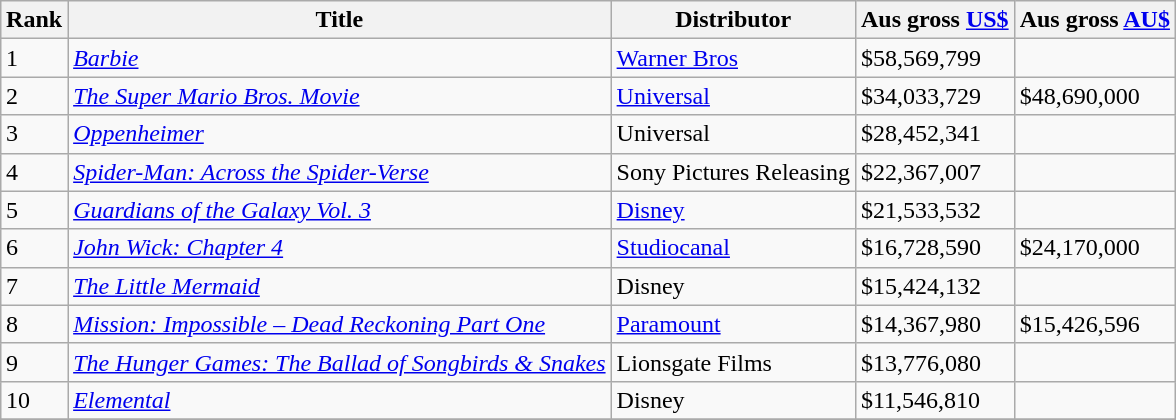<table class="wikitable sortable" style="margin:auto; margin:auto;">
<tr>
<th>Rank</th>
<th>Title</th>
<th>Distributor</th>
<th>Aus gross <a href='#'>US$</a></th>
<th>Aus gross <a href='#'>AU$</a></th>
</tr>
<tr>
<td>1</td>
<td><em><a href='#'>Barbie</a></em></td>
<td><a href='#'>Warner Bros</a></td>
<td>$58,569,799</td>
<td></td>
</tr>
<tr>
<td>2</td>
<td><em><a href='#'>The Super Mario Bros. Movie</a></em></td>
<td><a href='#'>Universal</a></td>
<td>$34,033,729</td>
<td>$48,690,000</td>
</tr>
<tr>
<td>3</td>
<td><em><a href='#'>Oppenheimer</a></em></td>
<td>Universal</td>
<td>$28,452,341</td>
<td></td>
</tr>
<tr>
<td>4</td>
<td><em><a href='#'>Spider-Man: Across the Spider-Verse</a></em></td>
<td>Sony Pictures Releasing</td>
<td>$22,367,007</td>
<td></td>
</tr>
<tr>
<td>5</td>
<td><em><a href='#'>Guardians of the Galaxy Vol. 3</a></em></td>
<td><a href='#'>Disney</a></td>
<td>$21,533,532</td>
<td></td>
</tr>
<tr>
<td>6</td>
<td><em><a href='#'>John Wick: Chapter 4</a></em></td>
<td><a href='#'>Studiocanal</a></td>
<td>$16,728,590</td>
<td>$24,170,000</td>
</tr>
<tr>
<td>7</td>
<td><em><a href='#'>The Little Mermaid</a></em></td>
<td>Disney</td>
<td>$15,424,132</td>
<td></td>
</tr>
<tr>
<td>8</td>
<td><em><a href='#'>Mission: Impossible – Dead Reckoning Part One</a></em></td>
<td><a href='#'>Paramount</a></td>
<td>$14,367,980</td>
<td>$15,426,596</td>
</tr>
<tr>
<td>9</td>
<td><em><a href='#'>The Hunger Games: The Ballad of Songbirds & Snakes</a></em></td>
<td>Lionsgate Films</td>
<td>$13,776,080</td>
<td></td>
</tr>
<tr>
<td>10</td>
<td><em><a href='#'>Elemental</a></em></td>
<td>Disney</td>
<td>$11,546,810</td>
<td></td>
</tr>
<tr>
</tr>
</table>
